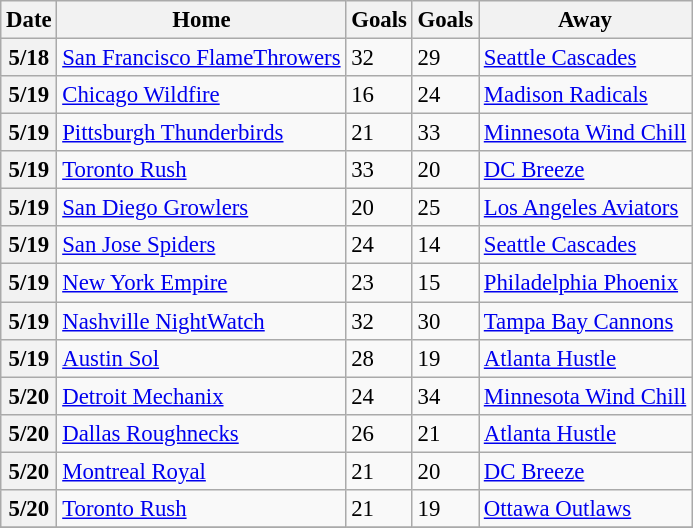<table class="wikitable" style="font-size: 95%;">
<tr>
<th>Date</th>
<th>Home</th>
<th>Goals</th>
<th>Goals</th>
<th>Away</th>
</tr>
<tr>
<th>5/18</th>
<td><a href='#'>San Francisco FlameThrowers</a></td>
<td>32</td>
<td>29</td>
<td><a href='#'>Seattle Cascades</a></td>
</tr>
<tr>
<th>5/19</th>
<td><a href='#'>Chicago Wildfire</a></td>
<td>16</td>
<td>24</td>
<td><a href='#'>Madison Radicals</a></td>
</tr>
<tr>
<th>5/19</th>
<td><a href='#'>Pittsburgh Thunderbirds</a></td>
<td>21</td>
<td>33</td>
<td><a href='#'>Minnesota Wind Chill</a></td>
</tr>
<tr>
<th>5/19</th>
<td><a href='#'>Toronto Rush</a></td>
<td>33</td>
<td>20</td>
<td><a href='#'>DC Breeze</a></td>
</tr>
<tr>
<th>5/19</th>
<td><a href='#'>San Diego Growlers</a></td>
<td>20</td>
<td>25</td>
<td><a href='#'>Los Angeles Aviators</a></td>
</tr>
<tr>
<th>5/19</th>
<td><a href='#'>San Jose Spiders</a></td>
<td>24</td>
<td>14</td>
<td><a href='#'>Seattle Cascades</a></td>
</tr>
<tr>
<th>5/19</th>
<td><a href='#'>New York Empire</a></td>
<td>23</td>
<td>15</td>
<td><a href='#'>Philadelphia Phoenix</a></td>
</tr>
<tr>
<th>5/19</th>
<td><a href='#'>Nashville NightWatch</a></td>
<td>32</td>
<td>30</td>
<td><a href='#'>Tampa Bay Cannons</a></td>
</tr>
<tr>
<th>5/19</th>
<td><a href='#'>Austin Sol</a></td>
<td>28</td>
<td>19</td>
<td><a href='#'>Atlanta Hustle</a></td>
</tr>
<tr>
<th>5/20</th>
<td><a href='#'>Detroit Mechanix</a></td>
<td>24</td>
<td>34</td>
<td><a href='#'>Minnesota Wind Chill</a></td>
</tr>
<tr>
<th>5/20</th>
<td><a href='#'>Dallas Roughnecks</a></td>
<td>26</td>
<td>21</td>
<td><a href='#'>Atlanta Hustle</a></td>
</tr>
<tr>
<th>5/20</th>
<td><a href='#'>Montreal Royal</a></td>
<td>21</td>
<td>20</td>
<td><a href='#'>DC Breeze</a></td>
</tr>
<tr>
<th>5/20</th>
<td><a href='#'>Toronto Rush</a></td>
<td>21</td>
<td>19</td>
<td><a href='#'>Ottawa Outlaws</a></td>
</tr>
<tr>
</tr>
</table>
